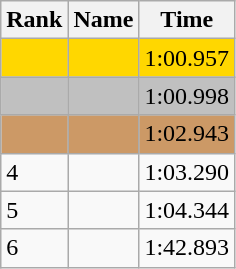<table class="wikitable">
<tr>
<th>Rank</th>
<th>Name</th>
<th>Time</th>
</tr>
<tr style="background:gold;">
<td></td>
<td></td>
<td>1:00.957</td>
</tr>
<tr style="background:silver;">
<td></td>
<td></td>
<td>1:00.998</td>
</tr>
<tr style="background:#cc9966;">
<td></td>
<td></td>
<td>1:02.943</td>
</tr>
<tr>
<td>4</td>
<td></td>
<td>1:03.290</td>
</tr>
<tr>
<td>5</td>
<td></td>
<td>1:04.344</td>
</tr>
<tr>
<td>6</td>
<td></td>
<td>1:42.893</td>
</tr>
</table>
